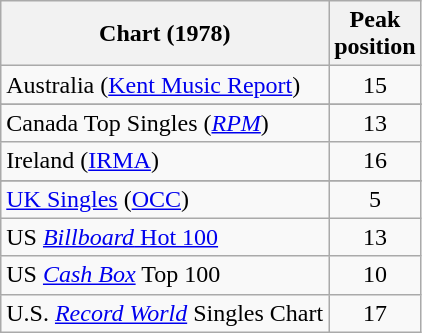<table class="wikitable sortable">
<tr>
<th>Chart (1978)</th>
<th>Peak<br>position</th>
</tr>
<tr>
<td>Australia (<a href='#'>Kent Music Report</a>)</td>
<td style="text-align:center;">15</td>
</tr>
<tr>
</tr>
<tr>
<td>Canada Top Singles (<em><a href='#'>RPM</a></em>)</td>
<td style="text-align:center;">13</td>
</tr>
<tr>
<td>Ireland (<a href='#'>IRMA</a>)</td>
<td style="text-align:center;">16</td>
</tr>
<tr>
</tr>
<tr>
<td><a href='#'>UK Singles</a> (<a href='#'>OCC</a>)</td>
<td style="text-align:center;">5</td>
</tr>
<tr>
<td>US <a href='#'><em>Billboard</em> Hot 100</a></td>
<td style="text-align:center;">13</td>
</tr>
<tr>
<td>US <a href='#'><em>Cash Box</em></a> Top 100</td>
<td style="text-align:center;">10</td>
</tr>
<tr>
<td>U.S. <em><a href='#'>Record World</a></em> Singles Chart</td>
<td align="center">17</td>
</tr>
</table>
